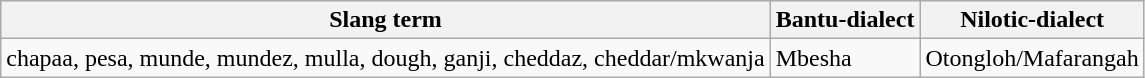<table class="wikitable">
<tr>
<th>Slang term</th>
<th>Bantu-dialect</th>
<th>Nilotic-dialect</th>
</tr>
<tr>
<td>chapaa, pesa, munde, mundez, mulla, dough, ganji, cheddaz, cheddar/mkwanja</td>
<td>Mbesha</td>
<td>Otongloh/Mafarangah</td>
</tr>
</table>
